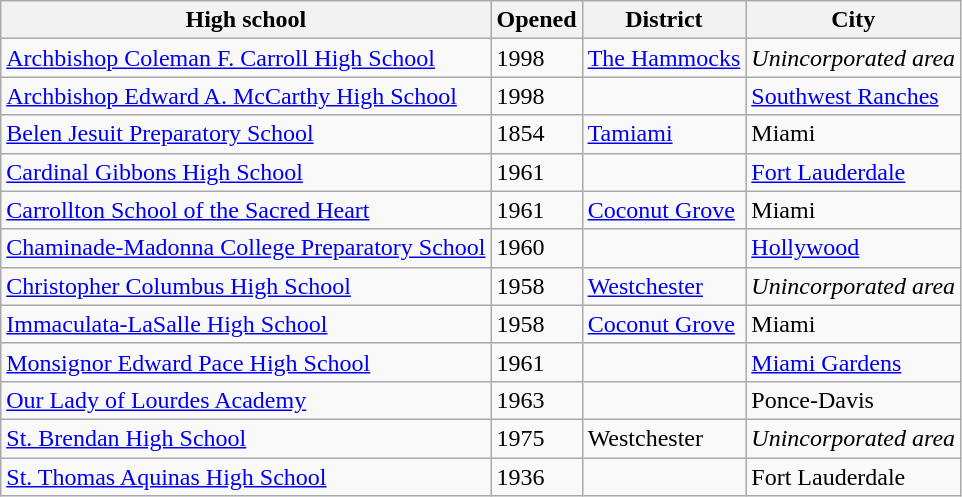<table class="wikitable sortable">
<tr>
<th>High school</th>
<th>Opened</th>
<th>District</th>
<th>City</th>
</tr>
<tr>
<td><a href='#'>Archbishop Coleman F. Carroll High School</a></td>
<td>1998</td>
<td><a href='#'>The Hammocks</a></td>
<td><em>Unincorporated area</em></td>
</tr>
<tr>
<td><a href='#'>Archbishop Edward A. McCarthy High School</a></td>
<td>1998</td>
<td></td>
<td><a href='#'>Southwest Ranches</a></td>
</tr>
<tr>
<td><a href='#'>Belen Jesuit Preparatory School</a></td>
<td>1854</td>
<td><a href='#'>Tamiami</a></td>
<td>Miami</td>
</tr>
<tr>
<td><a href='#'>Cardinal Gibbons High School</a></td>
<td>1961</td>
<td></td>
<td><a href='#'>Fort Lauderdale</a></td>
</tr>
<tr>
<td><a href='#'>Carrollton School of the Sacred Heart</a></td>
<td>1961</td>
<td><a href='#'>Coconut Grove</a></td>
<td>Miami</td>
</tr>
<tr>
<td><a href='#'>Chaminade-Madonna College Preparatory School</a></td>
<td>1960</td>
<td></td>
<td><a href='#'>Hollywood</a></td>
</tr>
<tr>
<td><a href='#'>Christopher Columbus High School</a></td>
<td>1958</td>
<td><a href='#'>Westchester</a></td>
<td><em>Unincorporated area</em></td>
</tr>
<tr>
<td><a href='#'>Immaculata-LaSalle High School</a></td>
<td>1958</td>
<td><a href='#'>Coconut Grove</a></td>
<td>Miami</td>
</tr>
<tr>
<td><a href='#'>Monsignor Edward Pace High School</a></td>
<td>1961</td>
<td></td>
<td><a href='#'>Miami Gardens</a></td>
</tr>
<tr>
<td><a href='#'>Our Lady of Lourdes Academy</a></td>
<td>1963</td>
<td></td>
<td>Ponce-Davis</td>
</tr>
<tr>
<td><a href='#'>St. Brendan High School</a></td>
<td>1975</td>
<td>Westchester</td>
<td><em>Unincorporated area</em></td>
</tr>
<tr>
<td><a href='#'>St. Thomas Aquinas High School</a></td>
<td>1936</td>
<td></td>
<td>Fort Lauderdale</td>
</tr>
</table>
